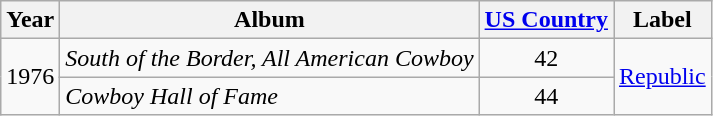<table class="wikitable">
<tr>
<th>Year</th>
<th>Album</th>
<th><a href='#'>US Country</a></th>
<th>Label</th>
</tr>
<tr>
<td rowspan="2">1976</td>
<td><em>South of the Border, All American Cowboy</em></td>
<td align="center">42</td>
<td rowspan="2"><a href='#'>Republic</a></td>
</tr>
<tr>
<td><em>Cowboy Hall of Fame</em></td>
<td align="center">44</td>
</tr>
</table>
